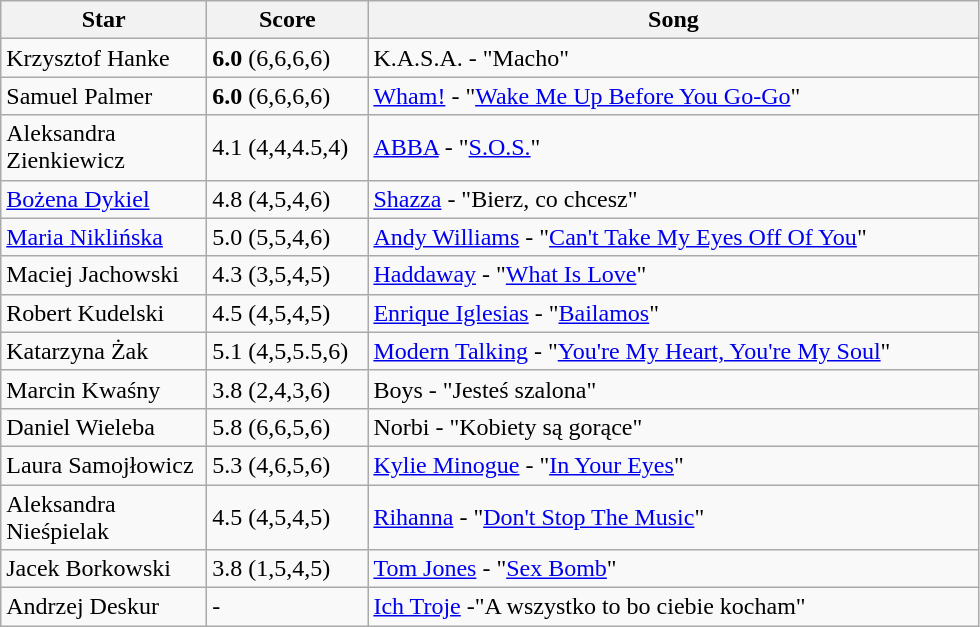<table class="wikitable">
<tr>
<th style="width:130px;">Star</th>
<th style="width:100px;">Score</th>
<th style="width:400px;">Song</th>
</tr>
<tr>
<td>Krzysztof Hanke</td>
<td><strong>6.0</strong> (6,6,6,6)</td>
<td>K.A.S.A. - "Macho"</td>
</tr>
<tr>
<td>Samuel Palmer</td>
<td><strong>6.0</strong> (6,6,6,6)</td>
<td><a href='#'>Wham!</a> - "<a href='#'>Wake Me Up Before You Go-Go</a>"</td>
</tr>
<tr>
<td>Aleksandra Zienkiewicz</td>
<td>4.1 (4,4,4.5,4)</td>
<td><a href='#'>ABBA</a> - "<a href='#'>S.O.S.</a>"</td>
</tr>
<tr>
<td><a href='#'>Bożena Dykiel</a></td>
<td>4.8 (4,5,4,6)</td>
<td><a href='#'>Shazza</a> - "Bierz, co chcesz"</td>
</tr>
<tr>
<td><a href='#'>Maria Niklińska</a></td>
<td>5.0 (5,5,4,6)</td>
<td><a href='#'>Andy Williams</a> - "<a href='#'>Can't Take My Eyes Off Of You</a>"</td>
</tr>
<tr>
<td>Maciej Jachowski</td>
<td>4.3 (3,5,4,5)</td>
<td><a href='#'>Haddaway</a> - "<a href='#'>What Is Love</a>"</td>
</tr>
<tr>
<td>Robert Kudelski</td>
<td>4.5 (4,5,4,5)</td>
<td><a href='#'>Enrique Iglesias</a> - "<a href='#'>Bailamos</a>"</td>
</tr>
<tr>
<td>Katarzyna Żak</td>
<td>5.1 (4,5,5.5,6)</td>
<td><a href='#'>Modern Talking</a> - "<a href='#'>You're My Heart, You're My Soul</a>"</td>
</tr>
<tr>
<td>Marcin Kwaśny</td>
<td>3.8 (2,4,3,6)</td>
<td>Boys - "Jesteś szalona"</td>
</tr>
<tr>
<td>Daniel Wieleba</td>
<td>5.8 (6,6,5,6)</td>
<td>Norbi - "Kobiety są gorące"</td>
</tr>
<tr>
<td>Laura Samojłowicz</td>
<td>5.3 (4,6,5,6)</td>
<td><a href='#'>Kylie Minogue</a> - "<a href='#'>In Your Eyes</a>"</td>
</tr>
<tr>
<td>Aleksandra Nieśpielak</td>
<td>4.5 (4,5,4,5)</td>
<td><a href='#'>Rihanna</a> - "<a href='#'>Don't Stop The Music</a>"</td>
</tr>
<tr>
<td>Jacek Borkowski</td>
<td>3.8 (1,5,4,5)</td>
<td><a href='#'>Tom Jones</a> - "<a href='#'>Sex Bomb</a>"</td>
</tr>
<tr>
<td>Andrzej Deskur</td>
<td>-</td>
<td><a href='#'>Ich Troje</a> -"A wszystko to bo ciebie kocham"</td>
</tr>
</table>
